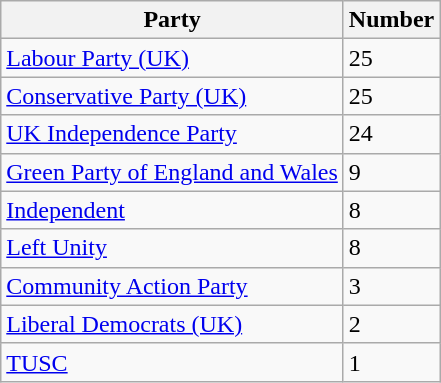<table class="wikitable sortable mw-collapsible">
<tr>
<th>Party</th>
<th>Number</th>
</tr>
<tr>
<td><a href='#'>Labour Party (UK)</a></td>
<td>25</td>
</tr>
<tr>
<td><a href='#'>Conservative Party (UK)</a></td>
<td>25</td>
</tr>
<tr>
<td><a href='#'>UK Independence Party</a></td>
<td>24</td>
</tr>
<tr>
<td><a href='#'>Green Party of England and Wales</a></td>
<td>9</td>
</tr>
<tr>
<td><a href='#'>Independent</a></td>
<td>8</td>
</tr>
<tr>
<td><a href='#'>Left Unity</a></td>
<td>8</td>
</tr>
<tr>
<td><a href='#'>Community Action Party</a></td>
<td>3</td>
</tr>
<tr>
<td><a href='#'>Liberal Democrats (UK)</a></td>
<td>2</td>
</tr>
<tr>
<td><a href='#'>TUSC</a></td>
<td>1</td>
</tr>
</table>
